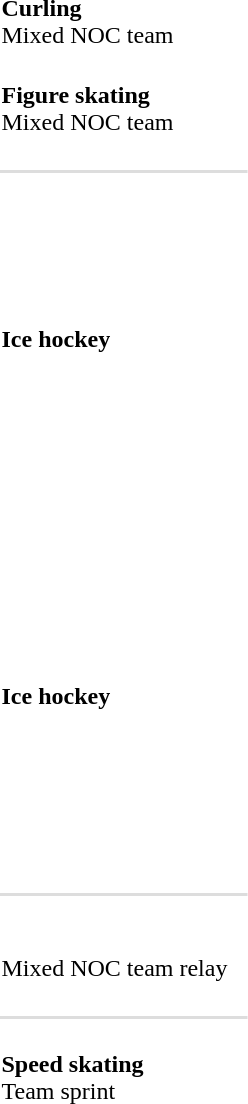<table>
<tr>
<td><strong>Curling</strong><br>Mixed NOC team<br></td>
<td><br><br></td>
<td><br><br></td>
<td><br><br></td>
</tr>
<tr>
<td><strong>Figure skating</strong><br>Mixed NOC team<br></td>
<td><br><br><br><br></td>
<td><br><br><br><br></td>
<td><br><br><br><br></td>
</tr>
<tr>
</tr>
<tr bgcolor=#DDDDDD>
<td colspan=4></td>
</tr>
<tr>
<td><strong>Ice hockey</strong><br><br></td>
<td><br><br><br><br><br><br><br><br><br><br><br><br><br></td>
<td><br><br><br><br><br><br><br><br><br><br><br><br><br></td>
<td><br><br><br><br><br><br><br><br><br><br><br><br><br></td>
</tr>
<tr>
<td><strong>Ice hockey</strong><br><br></td>
<td><br><br><br><br><br><br><br><br><br><br><br><br><br></td>
<td><br><br><br><br><br><br><br><br><br><br><br><br><br></td>
<td><br><br><br><br><br><br><br><br><br><br><br><br><br></td>
</tr>
<tr>
</tr>
<tr bgcolor=#DDDDDD>
<td colspan=4></td>
</tr>
<tr>
<td><br>Mixed NOC team relay<br></td>
<td><br><br><br><br></td>
<td><br><br><br><br></td>
<td><br><br><br><br></td>
</tr>
<tr>
</tr>
<tr bgcolor=#DDDDDD>
<td colspan=4></td>
</tr>
<tr>
<td><strong>Speed skating</strong><br>Team sprint<br></td>
<td><br><br><br><br></td>
<td><br><br><br><br></td>
<td><br><br><br><br></td>
</tr>
</table>
